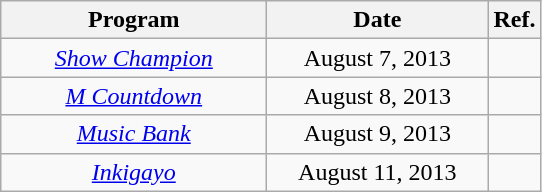<table class="wikitable" style="text-align:center">
<tr>
<th width="170">Program</th>
<th width="140">Date</th>
<th>Ref.</th>
</tr>
<tr>
<td><em><a href='#'>Show Champion</a></em></td>
<td>August 7, 2013</td>
<td></td>
</tr>
<tr>
<td><em><a href='#'>M Countdown</a></em></td>
<td>August 8, 2013</td>
<td></td>
</tr>
<tr>
<td><em><a href='#'>Music Bank</a></em></td>
<td>August 9, 2013</td>
<td></td>
</tr>
<tr>
<td><em><a href='#'>Inkigayo</a></em></td>
<td>August 11, 2013</td>
<td></td>
</tr>
</table>
